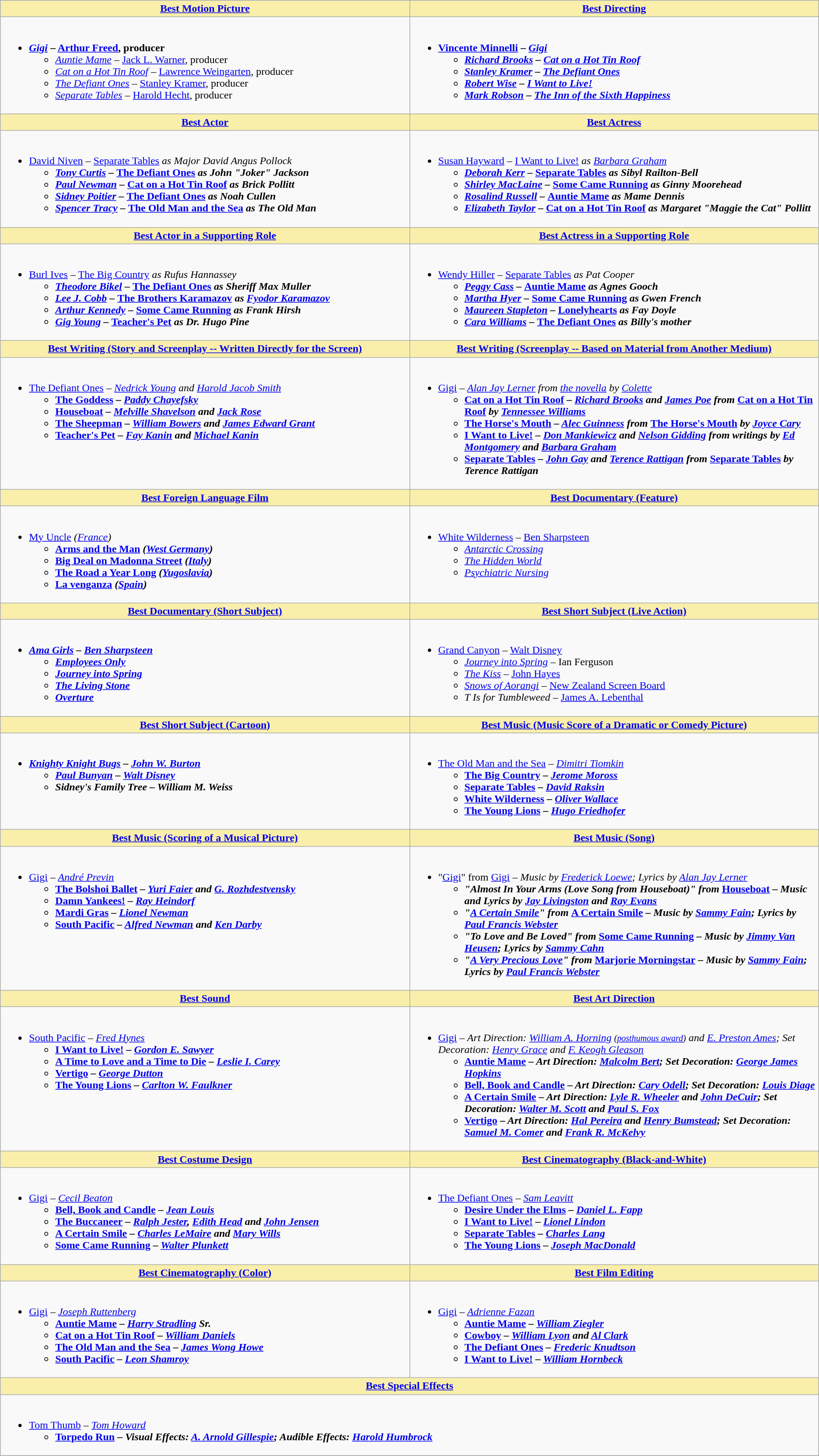<table class=wikitable>
<tr>
<th style="background:#F9EFAA; width:50%"><a href='#'>Best Motion Picture</a></th>
<th style="background:#F9EFAA; width:50%"><a href='#'>Best Directing</a></th>
</tr>
<tr>
<td valign="top"><br><ul><li><strong> <em><a href='#'>Gigi</a></em> – <a href='#'>Arthur Freed</a>, producer</strong><ul><li><em><a href='#'>Auntie Mame</a></em> – <a href='#'>Jack L. Warner</a>, producer</li><li><em><a href='#'>Cat on a Hot Tin Roof</a></em> – <a href='#'>Lawrence Weingarten</a>, producer</li><li><em><a href='#'>The Defiant Ones</a></em> – <a href='#'>Stanley Kramer</a>, producer</li><li><em><a href='#'>Separate Tables</a></em> – <a href='#'>Harold Hecht</a>, producer</li></ul></li></ul></td>
<td valign="top"><br><ul><li><strong> <a href='#'>Vincente Minnelli</a> – <em><a href='#'>Gigi</a><strong><em><ul><li><a href='#'>Richard Brooks</a> – </em><a href='#'>Cat on a Hot Tin Roof</a><em></li><li><a href='#'>Stanley Kramer</a> – </em><a href='#'>The Defiant Ones</a><em></li><li><a href='#'>Robert Wise</a> – </em><a href='#'>I Want to Live!</a><em></li><li><a href='#'>Mark Robson</a> – </em><a href='#'>The Inn of the Sixth Happiness</a><em></li></ul></li></ul></td>
</tr>
<tr>
<th style="background:#F9EFAA"><a href='#'>Best Actor</a></th>
<th style="background:#F9EFAA"><a href='#'>Best Actress</a></th>
</tr>
<tr>
<td valign="top"><br><ul><li></strong> <a href='#'>David Niven</a> – </em><a href='#'>Separate Tables</a><em> as Major David Angus Pollock<strong><ul><li><a href='#'>Tony Curtis</a> – </em><a href='#'>The Defiant Ones</a><em> as John "Joker" Jackson</li><li><a href='#'>Paul Newman</a> – </em><a href='#'>Cat on a Hot Tin Roof</a><em> as Brick Pollitt</li><li><a href='#'>Sidney Poitier</a> – </em><a href='#'>The Defiant Ones</a><em> as Noah Cullen</li><li><a href='#'>Spencer Tracy</a> – </em><a href='#'>The Old Man and the Sea</a><em> as The Old Man</li></ul></li></ul></td>
<td valign="top"><br><ul><li></strong> <a href='#'>Susan Hayward</a> – </em><a href='#'>I Want to Live!</a><em>  as <a href='#'>Barbara Graham</a><strong><ul><li><a href='#'>Deborah Kerr</a> – </em><a href='#'>Separate Tables</a><em> as Sibyl Railton-Bell</li><li><a href='#'>Shirley MacLaine</a> – </em><a href='#'>Some Came Running</a><em> as Ginny Moorehead</li><li><a href='#'>Rosalind Russell</a> – </em><a href='#'>Auntie Mame</a><em> as Mame Dennis</li><li><a href='#'>Elizabeth Taylor</a> – </em><a href='#'>Cat on a Hot Tin Roof</a><em> as Margaret "Maggie the Cat" Pollitt</li></ul></li></ul></td>
</tr>
<tr>
<th style="background:#F9EFAA"><a href='#'>Best Actor in a Supporting Role</a></th>
<th style="background:#F9EFAA"><a href='#'>Best Actress in a Supporting Role</a></th>
</tr>
<tr>
<td valign="top"><br><ul><li></strong> <a href='#'>Burl Ives</a> – </em><a href='#'>The Big Country</a><em>  as Rufus Hannassey<strong><ul><li><a href='#'>Theodore Bikel</a> – </em><a href='#'>The Defiant Ones</a><em> as Sheriff Max Muller</li><li><a href='#'>Lee J. Cobb</a> – </em><a href='#'>The Brothers Karamazov</a><em> as <a href='#'>Fyodor Karamazov</a></li><li><a href='#'>Arthur Kennedy</a> – </em><a href='#'>Some Came Running</a><em> as Frank Hirsh</li><li><a href='#'>Gig Young</a> – </em><a href='#'>Teacher's Pet</a><em> as Dr. Hugo Pine</li></ul></li></ul></td>
<td valign="top"><br><ul><li></strong> <a href='#'>Wendy Hiller</a> – </em><a href='#'>Separate Tables</a><em>  as Pat Cooper<strong><ul><li><a href='#'>Peggy Cass</a> – </em><a href='#'>Auntie Mame</a><em> as Agnes Gooch</li><li><a href='#'>Martha Hyer</a> – </em><a href='#'>Some Came Running</a><em> as Gwen French</li><li><a href='#'>Maureen Stapleton</a> – </em><a href='#'>Lonelyhearts</a><em> as Fay Doyle</li><li><a href='#'>Cara Williams</a> – </em><a href='#'>The Defiant Ones</a><em> as Billy's mother</li></ul></li></ul></td>
</tr>
<tr>
<th style="background:#F9EFAA"><a href='#'>Best Writing (Story and Screenplay -- Written Directly for the Screen)</a></th>
<th style="background:#F9EFAA"><a href='#'>Best Writing (Screenplay -- Based on Material from Another Medium)</a></th>
</tr>
<tr>
<td valign="top"><br><ul><li></strong> </em><a href='#'>The Defiant Ones</a><em> – <a href='#'>Nedrick Young</a> and <a href='#'>Harold Jacob Smith</a><strong><ul><li></em><a href='#'>The Goddess</a><em> – <a href='#'>Paddy Chayefsky</a></li><li></em><a href='#'>Houseboat</a><em> – <a href='#'>Melville Shavelson</a> and <a href='#'>Jack Rose</a></li><li></em><a href='#'>The Sheepman</a><em> – <a href='#'>William Bowers</a> and <a href='#'>James Edward Grant</a></li><li></em><a href='#'>Teacher's Pet</a><em> – <a href='#'>Fay Kanin</a> and <a href='#'>Michael Kanin</a></li></ul></li></ul></td>
<td valign="top"><br><ul><li></strong> </em><a href='#'>Gigi</a><em> – <a href='#'>Alan Jay Lerner</a> from <a href='#'>the novella</a> by <a href='#'>Colette</a><strong><ul><li></em><a href='#'>Cat on a Hot Tin Roof</a><em> – <a href='#'>Richard Brooks</a> and <a href='#'>James Poe</a> from </em><a href='#'>Cat on a Hot Tin Roof</a><em> by <a href='#'>Tennessee Williams</a></li><li></em><a href='#'>The Horse's Mouth</a><em> – <a href='#'>Alec Guinness</a> from </em><a href='#'>The Horse's Mouth</a><em> by <a href='#'>Joyce Cary</a></li><li></em><a href='#'>I Want to Live!</a><em> – <a href='#'>Don Mankiewicz</a> and <a href='#'>Nelson Gidding</a> from writings by <a href='#'>Ed Montgomery</a> and <a href='#'>Barbara Graham</a></li><li></em><a href='#'>Separate Tables</a><em> – <a href='#'>John Gay</a> and <a href='#'>Terence Rattigan</a> from </em><a href='#'>Separate Tables</a><em> by Terence Rattigan</li></ul></li></ul></td>
</tr>
<tr>
<th style="background:#F9EFAA"><a href='#'>Best Foreign Language Film</a></th>
<th style="background:#F9EFAA"><a href='#'>Best Documentary (Feature)</a></th>
</tr>
<tr>
<td valign="top"><br><ul><li></strong> </em><a href='#'>My Uncle</a><em> (<a href='#'>France</a>)<strong><ul><li></em><a href='#'>Arms and the Man</a><em> (<a href='#'>West Germany</a>)</li><li></em><a href='#'>Big Deal on Madonna Street</a><em> (<a href='#'>Italy</a>)</li><li></em><a href='#'>The Road a Year Long</a><em> (<a href='#'>Yugoslavia</a>)</li><li></em><a href='#'>La venganza</a><em> (<a href='#'>Spain</a>)</li></ul></li></ul></td>
<td valign="top"><br><ul><li></em></strong><a href='#'>White Wilderness</a></em> – <a href='#'>Ben Sharpsteen</a></strong><ul><li><em><a href='#'>Antarctic Crossing</a></em></li><li><em><a href='#'>The Hidden World</a></em></li><li><em><a href='#'>Psychiatric Nursing</a></em></li></ul></li></ul></td>
</tr>
<tr>
<th style="background:#F9EFAA"><a href='#'>Best Documentary (Short Subject)</a></th>
<th style="background:#F9EFAA"><a href='#'>Best Short Subject (Live Action)</a></th>
</tr>
<tr>
<td valign="top"><br><ul><li><strong><em><a href='#'>Ama Girls</a><em> – <a href='#'>Ben Sharpsteen</a><strong><ul><li></em><a href='#'>Employees Only</a><em></li><li></em><a href='#'>Journey into Spring</a><em></li><li></em><a href='#'>The Living Stone</a><em></li><li></em><a href='#'>Overture</a><em></li></ul></li></ul></td>
<td valign="top"><br><ul><li></em></strong><a href='#'>Grand Canyon</a></em> – <a href='#'>Walt Disney</a></strong><ul><li><em><a href='#'>Journey into Spring</a></em> – Ian Ferguson</li><li><em><a href='#'>The Kiss</a></em> – <a href='#'>John Hayes</a></li><li><em><a href='#'>Snows of Aorangi</a></em> – <a href='#'>New Zealand Screen Board</a></li><li><em>T Is for Tumbleweed</em> – <a href='#'>James A. Lebenthal</a></li></ul></li></ul></td>
</tr>
<tr>
<th style="background:#F9EFAA"><a href='#'>Best Short Subject (Cartoon)</a></th>
<th style="background:#F9EFAA"><a href='#'>Best Music (Music Score of a Dramatic or Comedy Picture)</a></th>
</tr>
<tr>
<td valign="top"><br><ul><li><strong><em><a href='#'>Knighty Knight Bugs</a><em> – <a href='#'>John W. Burton</a><strong><ul><li></em><a href='#'>Paul Bunyan</a><em> – <a href='#'>Walt Disney</a></li><li></em>Sidney's Family Tree<em> – William M. Weiss</li></ul></li></ul></td>
<td valign="top"><br><ul><li></strong> </em><a href='#'>The Old Man and the Sea</a><em> – <a href='#'>Dimitri Tiomkin</a><strong><ul><li></em><a href='#'>The Big Country</a><em> – <a href='#'>Jerome Moross</a></li><li></em><a href='#'>Separate Tables</a><em> – <a href='#'>David Raksin</a></li><li></em><a href='#'>White Wilderness</a><em> – <a href='#'>Oliver Wallace</a></li><li></em><a href='#'>The Young Lions</a><em> – <a href='#'>Hugo Friedhofer</a></li></ul></li></ul></td>
</tr>
<tr>
<th style="background:#F9EFAA"><a href='#'>Best Music (Scoring of a Musical Picture)</a></th>
<th style="background:#F9EFAA"><a href='#'>Best Music (Song)</a></th>
</tr>
<tr>
<td valign="top"><br><ul><li></strong> </em><a href='#'>Gigi</a><em> – <a href='#'>André Previn</a><strong><ul><li></em><a href='#'>The Bolshoi Ballet</a><em> – <a href='#'>Yuri Faier</a> and <a href='#'>G. Rozhdestvensky</a></li><li></em><a href='#'>Damn Yankees!</a><em> – <a href='#'>Ray Heindorf</a></li><li></em><a href='#'>Mardi Gras</a><em> – <a href='#'>Lionel Newman</a></li><li></em><a href='#'>South Pacific</a><em> – <a href='#'>Alfred Newman</a> and <a href='#'>Ken Darby</a></li></ul></li></ul></td>
<td valign="top"><br><ul><li></strong> "<a href='#'>Gigi</a>" from </em><a href='#'>Gigi</a><em> – Music by <a href='#'>Frederick Loewe</a>; Lyrics by <a href='#'>Alan Jay Lerner</a><strong><ul><li>"Almost In Your Arms (Love Song from Houseboat)" from </em><a href='#'>Houseboat</a><em> – Music and Lyrics by <a href='#'>Jay Livingston</a> and <a href='#'>Ray Evans</a></li><li>"<a href='#'>A Certain Smile</a>" from </em><a href='#'>A Certain Smile</a><em> – Music by <a href='#'>Sammy Fain</a>; Lyrics by <a href='#'>Paul Francis Webster</a></li><li>"To Love and Be Loved" from </em><a href='#'>Some Came Running</a><em> – Music by <a href='#'>Jimmy Van Heusen</a>; Lyrics by <a href='#'>Sammy Cahn</a></li><li>"<a href='#'>A Very Precious Love</a>" from </em><a href='#'>Marjorie Morningstar</a><em> – Music by <a href='#'>Sammy Fain</a>; Lyrics by <a href='#'>Paul Francis Webster</a></li></ul></li></ul></td>
</tr>
<tr>
<th style="background:#F9EFAA"><a href='#'>Best Sound</a></th>
<th style="background:#F9EFAA"><a href='#'>Best Art Direction</a></th>
</tr>
<tr>
<td valign="top"><br><ul><li></strong> </em><a href='#'>South Pacific</a><em> – <a href='#'>Fred Hynes</a><strong><ul><li></em><a href='#'>I Want to Live!</a><em> – <a href='#'>Gordon E. Sawyer</a></li><li></em><a href='#'>A Time to Love and a Time to Die</a><em> – <a href='#'>Leslie I. Carey</a></li><li></em><a href='#'>Vertigo</a><em> – <a href='#'>George Dutton</a></li><li></em><a href='#'>The Young Lions</a><em> – <a href='#'>Carlton W. Faulkner</a></li></ul></li></ul></td>
<td valign="top"><br><ul><li></strong> </em><a href='#'>Gigi</a><em> – Art Direction: <a href='#'>William A. Horning</a> <small>(<a href='#'>posthumous award</a>)</small> and <a href='#'>E. Preston Ames</a>; Set Decoration: <a href='#'>Henry Grace</a> and <a href='#'>F. Keogh Gleason</a><strong><ul><li></em><a href='#'>Auntie Mame</a><em> – Art Direction: <a href='#'>Malcolm Bert</a>; Set Decoration: <a href='#'>George James Hopkins</a></li><li></em><a href='#'>Bell, Book and Candle</a><em> – Art Direction: <a href='#'>Cary Odell</a>; Set Decoration: <a href='#'>Louis Diage</a></li><li></em><a href='#'>A Certain Smile</a><em> – Art Direction: <a href='#'>Lyle R. Wheeler</a> and <a href='#'>John DeCuir</a>; Set Decoration: <a href='#'>Walter M. Scott</a> and <a href='#'>Paul S. Fox</a></li><li></em><a href='#'>Vertigo</a><em> – Art Direction: <a href='#'>Hal Pereira</a> and <a href='#'>Henry Bumstead</a>; Set Decoration: <a href='#'>Samuel M. Comer</a> and <a href='#'>Frank R. McKelvy</a></li></ul></li></ul></td>
</tr>
<tr>
<th style="background:#F9EFAA"><a href='#'>Best Costume Design</a></th>
<th style="background:#F9EFAA"><a href='#'>Best Cinematography (Black-and-White)</a></th>
</tr>
<tr>
<td valign="top"><br><ul><li></strong> </em><a href='#'>Gigi</a><em> – <a href='#'>Cecil Beaton</a><strong><ul><li></em><a href='#'>Bell, Book and Candle</a><em> – <a href='#'>Jean Louis</a></li><li></em><a href='#'>The Buccaneer</a><em> – <a href='#'>Ralph Jester</a>, <a href='#'>Edith Head</a> and <a href='#'>John Jensen</a></li><li></em><a href='#'>A Certain Smile</a><em> – <a href='#'>Charles LeMaire</a> and <a href='#'>Mary Wills</a></li><li></em><a href='#'>Some Came Running</a><em> – <a href='#'>Walter Plunkett</a></li></ul></li></ul></td>
<td valign="top"><br><ul><li></strong> </em><a href='#'>The Defiant Ones</a><em> – <a href='#'>Sam Leavitt</a><strong><ul><li></em><a href='#'>Desire Under the Elms</a><em> – <a href='#'>Daniel L. Fapp</a></li><li></em><a href='#'>I Want to Live!</a><em> – <a href='#'>Lionel Lindon</a></li><li></em><a href='#'>Separate Tables</a><em> – <a href='#'>Charles Lang</a></li><li></em><a href='#'>The Young Lions</a><em> – <a href='#'>Joseph MacDonald</a></li></ul></li></ul></td>
</tr>
<tr>
<th style="background:#F9EFAA"><a href='#'>Best Cinematography (Color)</a></th>
<th style="background:#F9EFAA"><a href='#'>Best Film Editing</a></th>
</tr>
<tr>
<td valign="top"><br><ul><li></strong> </em><a href='#'>Gigi</a><em> – <a href='#'>Joseph Ruttenberg</a><strong><ul><li></em><a href='#'>Auntie Mame</a><em> – <a href='#'>Harry Stradling</a> Sr.</li><li></em><a href='#'>Cat on a Hot Tin Roof</a><em> – <a href='#'>William Daniels</a></li><li></em><a href='#'>The Old Man and the Sea</a><em> – <a href='#'>James Wong Howe</a></li><li></em><a href='#'>South Pacific</a><em> – <a href='#'>Leon Shamroy</a></li></ul></li></ul></td>
<td valign="top"><br><ul><li></strong> </em><a href='#'>Gigi</a><em> – <a href='#'>Adrienne Fazan</a><strong><ul><li></em><a href='#'>Auntie Mame</a><em> – <a href='#'>William Ziegler</a></li><li></em><a href='#'>Cowboy</a><em> – <a href='#'>William Lyon</a> and <a href='#'>Al Clark</a></li><li></em><a href='#'>The Defiant Ones</a><em> – <a href='#'>Frederic Knudtson</a></li><li></em><a href='#'>I Want to Live!</a><em> – <a href='#'>William Hornbeck</a></li></ul></li></ul></td>
</tr>
<tr>
<th colspan="2" style="background:#F9EFAA"><a href='#'>Best Special Effects</a></th>
</tr>
<tr>
<td colspan="2" valign="top"><br><ul><li></strong> </em><a href='#'>Tom Thumb</a><em> – <a href='#'>Tom Howard</a><strong><ul><li></em><a href='#'>Torpedo Run</a><em> – Visual Effects: <a href='#'>A. Arnold Gillespie</a>; Audible Effects: <a href='#'>Harold Humbrock</a></li></ul></li></ul></td>
</tr>
<tr>
</tr>
</table>
